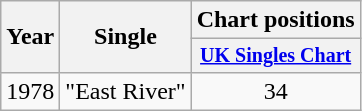<table class="wikitable" style="text-align:center;">
<tr>
<th rowspan="2">Year</th>
<th rowspan="2">Single</th>
<th>Chart positions</th>
</tr>
<tr style="font-size:smaller;">
<th><a href='#'>UK Singles Chart</a></th>
</tr>
<tr>
<td>1978</td>
<td align="left">"East River"</td>
<td>34</td>
</tr>
</table>
